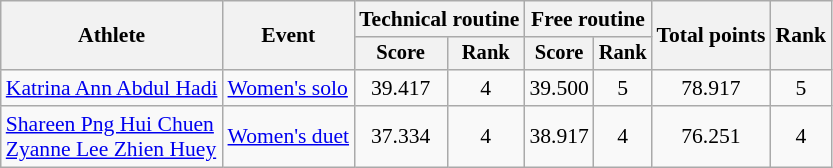<table class=wikitable style=font-size:90%>
<tr>
<th rowspan=2>Athlete</th>
<th rowspan=2>Event</th>
<th colspan=2>Technical routine</th>
<th colspan=2>Free routine</th>
<th rowspan=2>Total points</th>
<th rowspan=2>Rank</th>
</tr>
<tr style=font-size:95%>
<th>Score</th>
<th>Rank</th>
<th>Score</th>
<th>Rank</th>
</tr>
<tr align=center>
<td align=left><a href='#'>Katrina Ann Abdul Hadi</a></td>
<td align=left><a href='#'>Women's solo</a></td>
<td>39.417</td>
<td>4</td>
<td>39.500</td>
<td>5</td>
<td>78.917</td>
<td>5</td>
</tr>
<tr align=center>
<td align=left><a href='#'>Shareen Png Hui Chuen</a><br><a href='#'>Zyanne Lee Zhien Huey</a></td>
<td align=left><a href='#'>Women's duet</a></td>
<td>37.334</td>
<td>4</td>
<td>38.917</td>
<td>4</td>
<td>76.251</td>
<td>4</td>
</tr>
</table>
